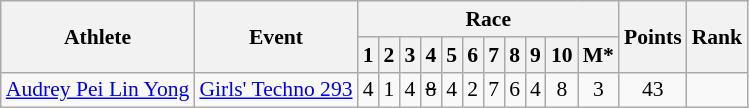<table class="wikitable" border="1" style="font-size:90%">
<tr>
<th rowspan=2>Athlete</th>
<th rowspan=2>Event</th>
<th colspan=11>Race</th>
<th rowspan=2>Points</th>
<th rowspan=2>Rank</th>
</tr>
<tr>
<th>1</th>
<th>2</th>
<th>3</th>
<th>4</th>
<th>5</th>
<th>6</th>
<th>7</th>
<th>8</th>
<th>9</th>
<th>10</th>
<th>M*</th>
</tr>
<tr>
<td><a href='#'>Audrey Pei Lin Yong</a></td>
<td><a href='#'>Girls' Techno 293</a></td>
<td align=center>4</td>
<td align=center>1</td>
<td align=center>4</td>
<td align=center><s>8</s></td>
<td align=center>4</td>
<td align=center>2</td>
<td align=center>7</td>
<td align=center>6</td>
<td align=center>4</td>
<td align=center>8</td>
<td align=center>3</td>
<td align=center>43</td>
<td align=center></td>
</tr>
</table>
